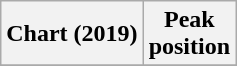<table class="wikitable plainrowheaders" style="text-align:center">
<tr>
<th scope="col">Chart (2019)</th>
<th scope="col">Peak<br>position</th>
</tr>
<tr>
</tr>
</table>
